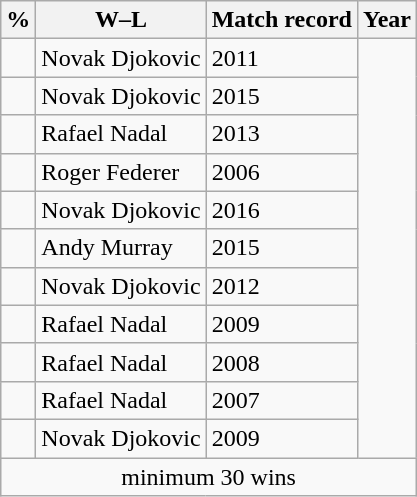<table class="wikitable nowrap" style="display:inline-table">
<tr>
<th scope="col">%</th>
<th scope="col">W–L</th>
<th scope="col">Match record</th>
<th scope="col">Year</th>
</tr>
<tr>
<td></td>
<td> Novak Djokovic</td>
<td>2011</td>
</tr>
<tr>
<td></td>
<td> Novak Djokovic</td>
<td>2015</td>
</tr>
<tr>
<td></td>
<td> Rafael Nadal</td>
<td>2013</td>
</tr>
<tr>
<td></td>
<td> Roger Federer</td>
<td>2006</td>
</tr>
<tr>
<td></td>
<td> Novak Djokovic</td>
<td>2016</td>
</tr>
<tr>
<td></td>
<td> Andy Murray</td>
<td>2015</td>
</tr>
<tr>
<td></td>
<td> Novak Djokovic</td>
<td>2012</td>
</tr>
<tr>
<td></td>
<td> Rafael Nadal</td>
<td>2009</td>
</tr>
<tr>
<td></td>
<td> Rafael Nadal</td>
<td>2008</td>
</tr>
<tr>
<td></td>
<td> Rafael Nadal</td>
<td>2007</td>
</tr>
<tr>
<td></td>
<td> Novak Djokovic</td>
<td>2009</td>
</tr>
<tr>
<td colspan=4 style="text-align:center;">minimum 30 wins</td>
</tr>
</table>
